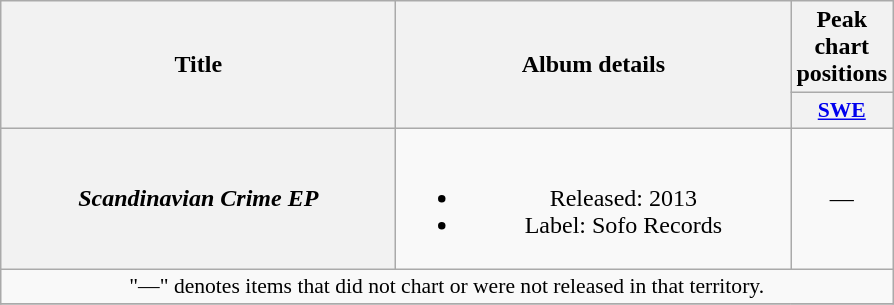<table class="wikitable plainrowheaders" style="text-align:center;">
<tr>
<th scope="col" rowspan="2" style="width:16em;">Title</th>
<th scope="col" rowspan="2" style="width:16em;">Album details</th>
<th scope="col" colspan="1">Peak<br>chart<br>positions</th>
</tr>
<tr>
<th style="width:2em;font-size:90%;"><a href='#'>SWE</a><br></th>
</tr>
<tr>
<th scope="row"><em>Scandinavian Crime EP</em></th>
<td><br><ul><li>Released: 2013</li><li>Label: Sofo Records</li></ul></td>
<td>—</td>
</tr>
<tr>
<td align="center" colspan="15" style="font-size:90%">"—" denotes items that did not chart or were not released in that territory.</td>
</tr>
<tr>
</tr>
</table>
